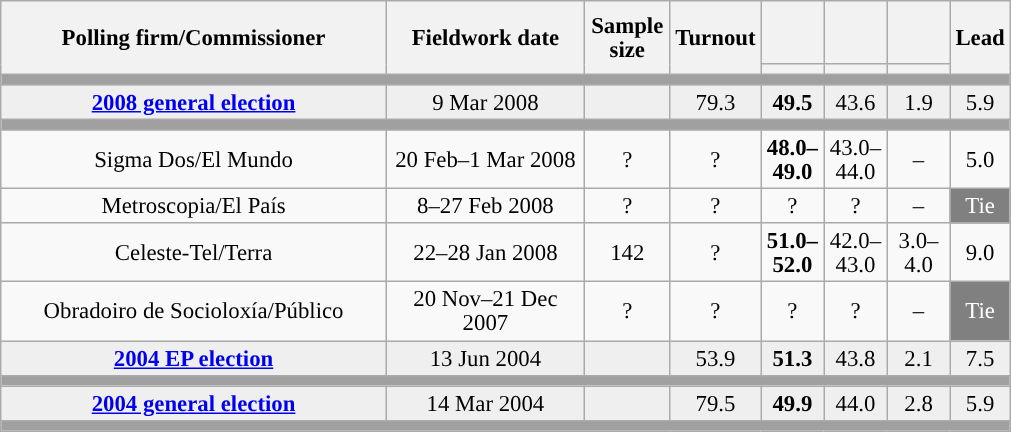<table class="wikitable collapsible collapsed" style="text-align:center; font-size:95%; line-height:16px;">
<tr style="height:42px;">
<th style="width:250px;" rowspan="2">Polling firm/Commissioner</th>
<th style="width:125px;" rowspan="2">Fieldwork date</th>
<th style="width:50px;" rowspan="2">Sample size</th>
<th style="width:45px;" rowspan="2">Turnout</th>
<th style="width:35px;"></th>
<th style="width:35px;"></th>
<th style="width:35px;"></th>
<th style="width:30px;" rowspan="2">Lead</th>
</tr>
<tr>
<th style="color:inherit;background:"></th>
<th style="color:inherit;background:"></th>
<th style="color:inherit;background:"></th>
</tr>
<tr>
<td colspan="8" style="background:#A0A0A0"></td>
</tr>
<tr style="background:#EFEFEF;">
<td><strong><a href='#'>2008 general election</a></strong></td>
<td>9 Mar 2008</td>
<td></td>
<td>79.3</td>
<td><strong>49.5</strong><br></td>
<td>43.6<br></td>
<td>1.9<br></td>
<td style="background:">5.9</td>
</tr>
<tr>
<td colspan="8" style="background:#A0A0A0"></td>
</tr>
<tr>
<td>Sigma Dos/El Mundo</td>
<td>20 Feb–1 Mar 2008</td>
<td>?</td>
<td>?</td>
<td><strong>48.0–<br>49.0</strong><br></td>
<td>43.0–<br>44.0<br></td>
<td>–</td>
<td style="background:">5.0</td>
</tr>
<tr>
<td>Metroscopia/El País</td>
<td>8–27 Feb 2008</td>
<td>?</td>
<td>?</td>
<td>?<br></td>
<td>?<br></td>
<td>–</td>
<td style="background:gray;color:white;">Tie</td>
</tr>
<tr>
<td>Celeste-Tel/Terra</td>
<td>22–28 Jan 2008</td>
<td>142</td>
<td>?</td>
<td><strong>51.0–<br>52.0</strong><br></td>
<td>42.0–<br>43.0<br></td>
<td>3.0–<br>4.0<br></td>
<td style="background:">9.0</td>
</tr>
<tr>
<td>Obradoiro de Socioloxía/Público</td>
<td>20 Nov–21 Dec 2007</td>
<td>?</td>
<td>?</td>
<td>?<br></td>
<td>?<br></td>
<td>–</td>
<td style="background:gray;color:white;">Tie</td>
</tr>
<tr style="background:#EFEFEF;">
<td><strong><a href='#'>2004 EP election</a></strong></td>
<td>13 Jun 2004</td>
<td></td>
<td>53.9</td>
<td><strong>51.3</strong><br></td>
<td>43.8<br></td>
<td>2.1<br></td>
<td style="background:">7.5</td>
</tr>
<tr>
<td colspan="8" style="background:#A0A0A0"></td>
</tr>
<tr style="background:#EFEFEF;">
<td><strong><a href='#'>2004 general election</a></strong></td>
<td>14 Mar 2004</td>
<td></td>
<td>79.5</td>
<td><strong>49.9</strong><br></td>
<td>44.0<br></td>
<td>2.8<br></td>
<td style="background:">5.9</td>
</tr>
<tr>
<td colspan="8" style="background:#A0A0A0"></td>
</tr>
</table>
